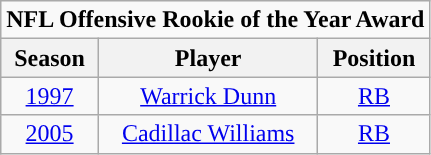<table class="wikitable" style="text-align:center">
<tr>
<td colspan="3"><strong>NFL Offensive Rookie of the Year Award</strong></td>
</tr>
<tr>
<th>Season</th>
<th>Player</th>
<th>Position</th>
</tr>
<tr>
<td><a href='#'>1997</a></td>
<td><a href='#'>Warrick Dunn</a></td>
<td><a href='#'>RB</a></td>
</tr>
<tr>
<td><a href='#'>2005</a></td>
<td><a href='#'>Cadillac Williams</a></td>
<td><a href='#'>RB</a></td>
</tr>
</table>
